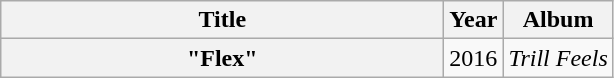<table class="wikitable plainrowheaders" style="text-align:center;">
<tr>
<th scope="col" style="width:18em;">Title</th>
<th scope="col">Year</th>
<th scope="col">Album</th>
</tr>
<tr>
<th scope="row">"Flex" <br> </th>
<td rowspan="2">2016</td>
<td rowspan="6"><em>Trill Feels</em></td>
</tr>
</table>
